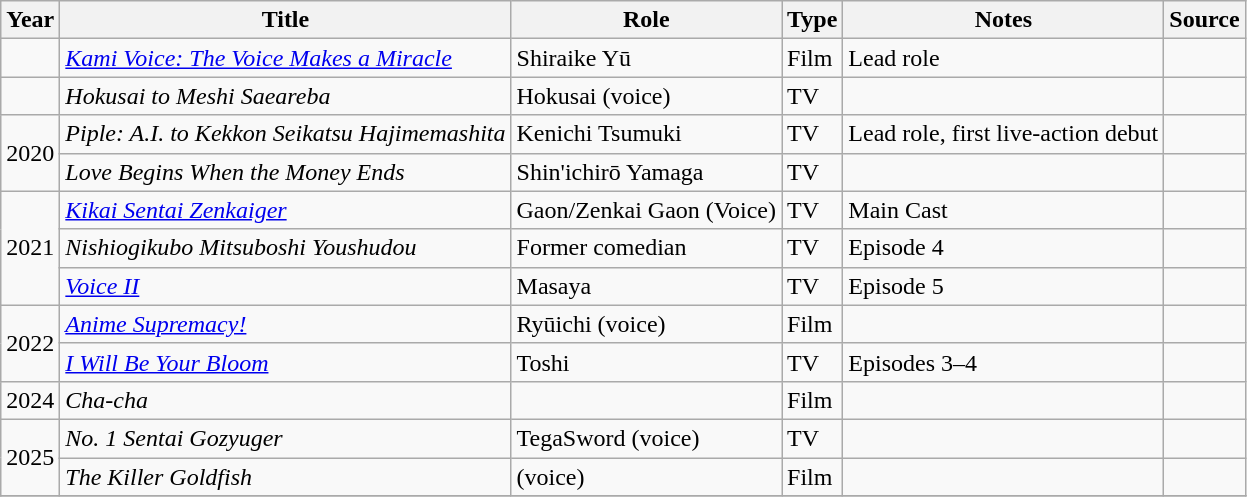<table class="wikitable sortable plainrowheaders">
<tr>
<th>Year</th>
<th>Title</th>
<th>Role</th>
<th class="unsortable">Type</th>
<th class="unsortable">Notes</th>
<th class="unsortable">Source</th>
</tr>
<tr>
<td></td>
<td><em><a href='#'>Kami Voice: The Voice Makes a Miracle</a></em></td>
<td>Shiraike Yū</td>
<td>Film</td>
<td>Lead role</td>
<td></td>
</tr>
<tr>
<td></td>
<td><em>Hokusai to Meshi Saeareba</em></td>
<td>Hokusai (voice)</td>
<td>TV</td>
<td></td>
<td></td>
</tr>
<tr>
<td rowspan=2>2020</td>
<td><em>Piple: A.I. to Kekkon Seikatsu Hajimemashita</em></td>
<td>Kenichi Tsumuki</td>
<td>TV</td>
<td>Lead role, first live-action debut</td>
<td></td>
</tr>
<tr>
<td><em>Love Begins When the Money Ends</em></td>
<td>Shin'ichirō Yamaga</td>
<td>TV</td>
<td></td>
<td></td>
</tr>
<tr>
<td rowspan=3>2021</td>
<td><em><a href='#'>Kikai Sentai Zenkaiger</a></em></td>
<td>Gaon/Zenkai Gaon  (Voice)</td>
<td>TV</td>
<td>Main Cast</td>
<td></td>
</tr>
<tr>
<td><em>Nishiogikubo Mitsuboshi Youshudou</em></td>
<td>Former comedian</td>
<td>TV</td>
<td>Episode 4</td>
<td></td>
</tr>
<tr>
<td><em><a href='#'>Voice II</a></em></td>
<td>Masaya</td>
<td>TV</td>
<td>Episode 5</td>
<td></td>
</tr>
<tr>
<td rowspan="2">2022</td>
<td><em><a href='#'>Anime Supremacy!</a></em></td>
<td>Ryūichi (voice)</td>
<td>Film</td>
<td></td>
<td></td>
</tr>
<tr>
<td><em><a href='#'>I Will Be Your Bloom</a></em></td>
<td>Toshi</td>
<td>TV</td>
<td>Episodes 3–4</td>
<td></td>
</tr>
<tr>
<td>2024</td>
<td><em>Cha-cha</em></td>
<td></td>
<td>Film</td>
<td></td>
<td></td>
</tr>
<tr>
<td rowspan=2>2025</td>
<td><em>No. 1 Sentai Gozyuger</em></td>
<td>TegaSword (voice)</td>
<td>TV</td>
<td></td>
<td></td>
</tr>
<tr>
<td><em>The Killer Goldfish</em></td>
<td>(voice)</td>
<td>Film</td>
<td></td>
<td></td>
</tr>
<tr>
</tr>
</table>
